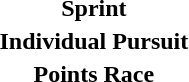<table>
<tr align="center">
<td><strong>Sprint</strong></td>
<td><strong></strong></td>
<td><strong></strong></td>
<td><strong></strong></td>
</tr>
<tr align="center">
<td><strong>Individual Pursuit</strong></td>
<td><strong></strong></td>
<td><strong></strong></td>
<td><strong></strong></td>
</tr>
<tr align="center">
<td><strong>Points Race</strong></td>
<td><strong></strong></td>
<td><strong></strong></td>
<td><strong></strong></td>
</tr>
</table>
